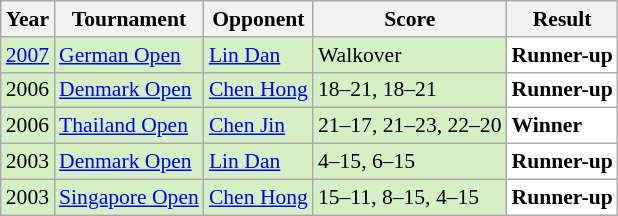<table class="sortable wikitable" style="font-size: 90%;">
<tr>
<th>Year</th>
<th>Tournament</th>
<th>Opponent</th>
<th>Score</th>
<th>Result</th>
</tr>
<tr style="background:#D4F1C5">
<td style="text-align:center;"><a href='#'>2007</a></td>
<td style="text-align:left;"><a href='#'>German Open</a></td>
<td style="text-align:left;"> <a href='#'>Lin Dan</a></td>
<td style="text-align:left;">Walkover</td>
<td style="text-align:left; background:white"> <strong>Runner-up</strong></td>
</tr>
<tr style="background:#D4F1C5">
<td style="text-align:center;">2006</td>
<td style="text-align:left;"><a href='#'>Denmark Open</a></td>
<td style="text-align:left;"> <a href='#'>Chen Hong</a></td>
<td style="text-align:left;">18–21, 18–21</td>
<td style="text-align:left; background:white"> <strong>Runner-up</strong></td>
</tr>
<tr style="background:#D4F1C5">
<td style="text-align:center;">2006</td>
<td style="text-align:left;"><a href='#'>Thailand Open</a></td>
<td style="text-align:left;"> <a href='#'>Chen Jin</a></td>
<td style="text-align:left;">21–17, 21–23, 22–20</td>
<td style="text-align:left; background:white"> <strong>Winner</strong></td>
</tr>
<tr style="background:#D4F1C5">
<td style="text-align:center;">2003</td>
<td style="text-align:left;"><a href='#'>Denmark Open</a></td>
<td style="text-align:left;"> <a href='#'>Lin Dan</a></td>
<td style="text-align:left;">4–15, 6–15</td>
<td style="text-align:left; background:white"> <strong>Runner-up</strong></td>
</tr>
<tr style="background:#D4F1C5">
<td style="text-align:center;">2003</td>
<td style="text-align:left;"><a href='#'>Singapore Open</a></td>
<td style="text-align:left;"> <a href='#'>Chen Hong</a></td>
<td style="text-align:left;">15–11, 8–15, 4–15</td>
<td style="text-align:left; background:white"> <strong>Runner-up</strong></td>
</tr>
</table>
